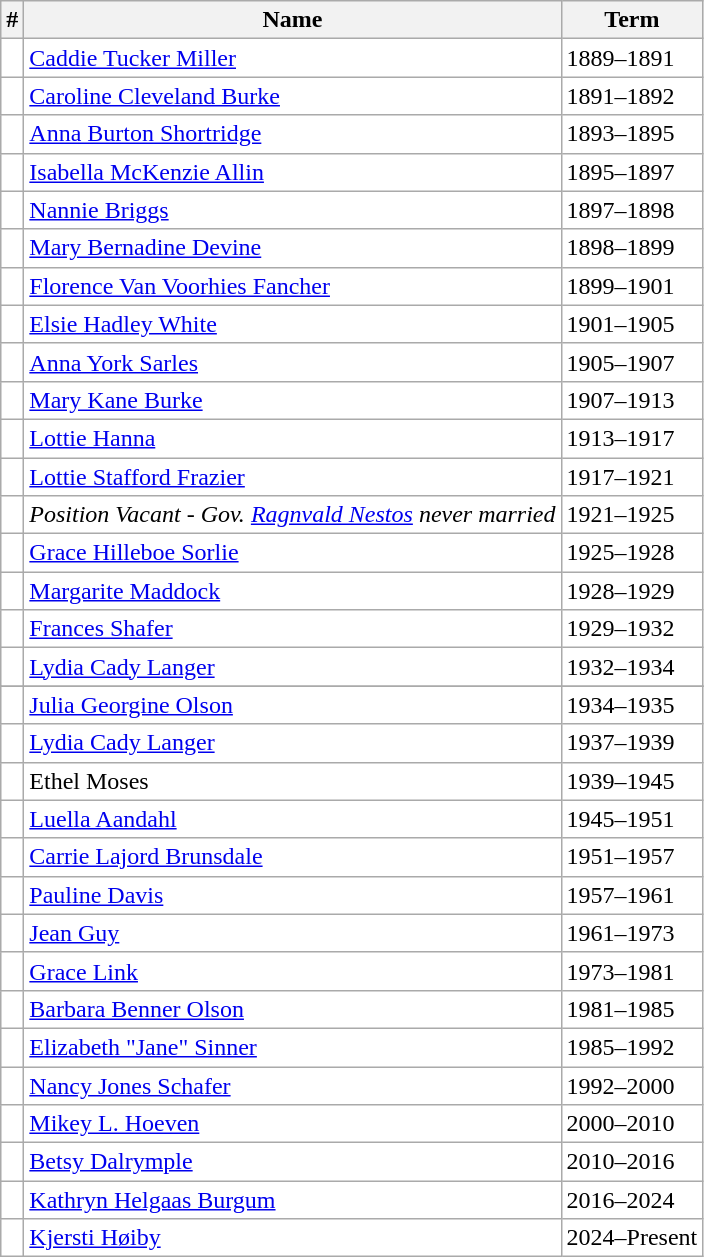<table class=wikitable>
<tr>
<th>#</th>
<th>Name</th>
<th>Term</th>
</tr>
<tr bgcolor=#FFFFFF>
<td></td>
<td><a href='#'>Caddie Tucker Miller</a></td>
<td>1889–1891</td>
</tr>
<tr bgcolor=#FFFFFF>
<td></td>
<td><a href='#'>Caroline Cleveland Burke</a></td>
<td>1891–1892</td>
</tr>
<tr bgcolor=#FFFFFF>
<td></td>
<td><a href='#'>Anna Burton Shortridge</a></td>
<td>1893–1895</td>
</tr>
<tr bgcolor=#FFFFFF>
<td></td>
<td><a href='#'>Isabella McKenzie Allin</a></td>
<td>1895–1897</td>
</tr>
<tr bgcolor=#FFFFFF>
<td></td>
<td><a href='#'>Nannie Briggs</a></td>
<td>1897–1898</td>
</tr>
<tr bgcolor=#FFFFFF>
<td></td>
<td><a href='#'>Mary Bernadine Devine</a></td>
<td>1898–1899</td>
</tr>
<tr bgcolor=#FFFFFF>
<td></td>
<td><a href='#'>Florence Van Voorhies Fancher</a></td>
<td>1899–1901</td>
</tr>
<tr bgcolor=#FFFFFF>
<td></td>
<td><a href='#'>Elsie Hadley White</a></td>
<td>1901–1905</td>
</tr>
<tr bgcolor=#FFFFFF>
<td></td>
<td><a href='#'>Anna York Sarles</a></td>
<td>1905–1907</td>
</tr>
<tr bgcolor=#FFFFFF>
<td></td>
<td><a href='#'>Mary Kane Burke</a></td>
<td>1907–1913</td>
</tr>
<tr bgcolor=#FFFFFF>
<td></td>
<td><a href='#'>Lottie Hanna</a></td>
<td>1913–1917</td>
</tr>
<tr bgcolor=#FFFFFF>
<td></td>
<td><a href='#'>Lottie Stafford Frazier</a></td>
<td>1917–1921</td>
</tr>
<tr bgcolor=#FFFFFF>
<td></td>
<td><em>Position Vacant - Gov. <a href='#'>Ragnvald Nestos</a> never married</em></td>
<td>1921–1925</td>
</tr>
<tr bgcolor=#FFFFFF>
<td></td>
<td><a href='#'>Grace Hilleboe Sorlie</a></td>
<td>1925–1928</td>
</tr>
<tr bgcolor=#FFFFFF>
<td></td>
<td><a href='#'>Margarite Maddock</a></td>
<td>1928–1929</td>
</tr>
<tr bgcolor=#FFFFFF>
<td></td>
<td><a href='#'>Frances Shafer</a></td>
<td>1929–1932</td>
</tr>
<tr bgcolor=#FFFFFF>
<td></td>
<td><a href='#'>Lydia Cady Langer</a></td>
<td>1932–1934</td>
</tr>
<tr bgcolor=#FFFFFF>
</tr>
<tr bgcolor=#FFFFFF>
<td></td>
<td><a href='#'>Julia Georgine Olson</a></td>
<td>1934–1935</td>
</tr>
<tr bgcolor=#FFFFFF>
<td></td>
<td><a href='#'>Lydia Cady Langer</a></td>
<td>1937–1939</td>
</tr>
<tr bgcolor=#FFFFFF>
<td></td>
<td>Ethel Moses</td>
<td>1939–1945</td>
</tr>
<tr bgcolor=#FFFFFF>
<td></td>
<td><a href='#'>Luella Aandahl</a></td>
<td>1945–1951</td>
</tr>
<tr bgcolor=#FFFFFF>
<td></td>
<td><a href='#'>Carrie Lajord Brunsdale</a></td>
<td>1951–1957</td>
</tr>
<tr bgcolor=#FFFFFF>
<td></td>
<td><a href='#'>Pauline Davis</a></td>
<td>1957–1961</td>
</tr>
<tr bgcolor=#FFFFFF>
<td></td>
<td><a href='#'>Jean Guy</a></td>
<td>1961–1973</td>
</tr>
<tr bgcolor=#FFFFFF>
<td></td>
<td><a href='#'>Grace Link</a></td>
<td>1973–1981</td>
</tr>
<tr bgcolor=#FFFFFF>
<td></td>
<td><a href='#'>Barbara Benner Olson</a></td>
<td>1981–1985</td>
</tr>
<tr bgcolor=#FFFFFF>
<td></td>
<td><a href='#'>Elizabeth "Jane" Sinner</a></td>
<td>1985–1992</td>
</tr>
<tr bgcolor=#FFFFFF>
<td></td>
<td><a href='#'>Nancy Jones Schafer</a></td>
<td>1992–2000</td>
</tr>
<tr bgcolor=#FFFFFF>
<td></td>
<td><a href='#'>Mikey L. Hoeven</a></td>
<td>2000–2010</td>
</tr>
<tr bgcolor=#FFFFFF>
<td></td>
<td><a href='#'>Betsy Dalrymple</a></td>
<td>2010–2016</td>
</tr>
<tr bgcolor=#FFFFFF>
<td></td>
<td><a href='#'>Kathryn Helgaas Burgum</a></td>
<td>2016–2024</td>
</tr>
<tr bgcolor=#FFFFFF>
<td></td>
<td><a href='#'>Kjersti Høiby</a></td>
<td>2024–Present</td>
</tr>
</table>
